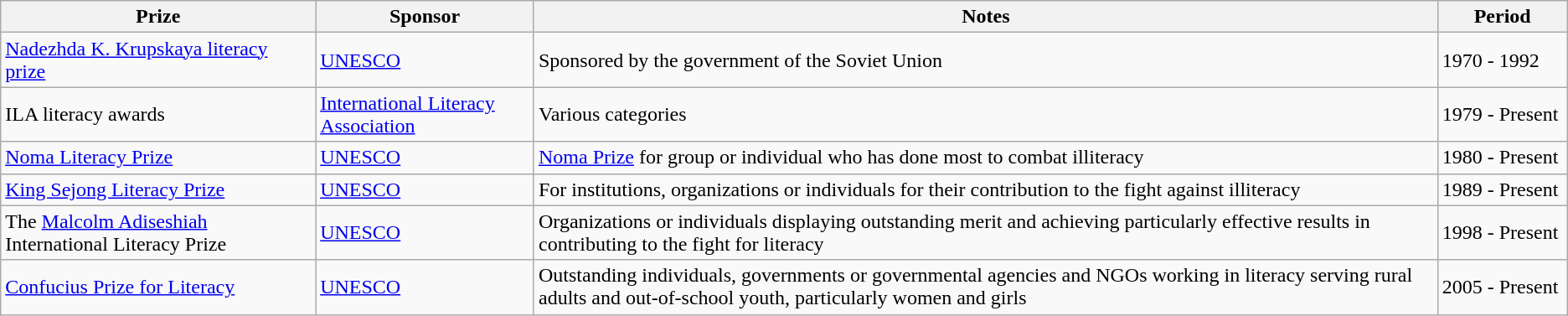<table Class="wikitable sortable">
<tr>
<th>Prize</th>
<th>Sponsor</th>
<th>Notes</th>
<th style="width:6em;">Period</th>
</tr>
<tr>
<td><a href='#'>Nadezhda K. Krupskaya literacy prize</a></td>
<td><a href='#'>UNESCO</a></td>
<td>Sponsored by the government of the Soviet Union</td>
<td>1970 - 1992</td>
</tr>
<tr>
<td>ILA literacy awards</td>
<td><a href='#'>International Literacy Association</a></td>
<td>Various categories</td>
<td>1979 - Present</td>
</tr>
<tr>
<td><a href='#'>Noma Literacy Prize</a></td>
<td><a href='#'>UNESCO</a></td>
<td><a href='#'>Noma Prize</a> for group or individual who has done most to combat illiteracy</td>
<td>1980 - Present</td>
</tr>
<tr>
<td><a href='#'>King Sejong Literacy Prize</a></td>
<td><a href='#'>UNESCO</a></td>
<td>For institutions, organizations or individuals for their contribution to the fight against illiteracy</td>
<td>1989 - Present</td>
</tr>
<tr>
<td>The <a href='#'>Malcolm Adiseshiah</a> International Literacy Prize</td>
<td><a href='#'>UNESCO</a></td>
<td>Organizations or individuals displaying outstanding merit and achieving particularly effective results in contributing to the fight for literacy</td>
<td>1998 - Present</td>
</tr>
<tr>
<td><a href='#'>Confucius Prize for Literacy</a></td>
<td><a href='#'>UNESCO</a></td>
<td>Outstanding individuals, governments or governmental agencies and NGOs working in literacy serving rural adults and out-of-school youth, particularly women and girls</td>
<td>2005 - Present</td>
</tr>
</table>
